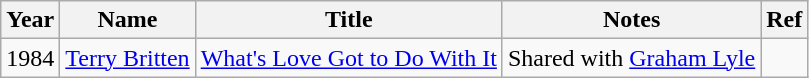<table class="wikitable">
<tr>
<th>Year</th>
<th>Name</th>
<th>Title</th>
<th>Notes</th>
<th>Ref</th>
</tr>
<tr>
<td>1984</td>
<td><a href='#'>Terry Britten</a></td>
<td><a href='#'>What's Love Got to Do With It</a></td>
<td>Shared with <a href='#'>Graham Lyle</a></td>
<td></td>
</tr>
</table>
